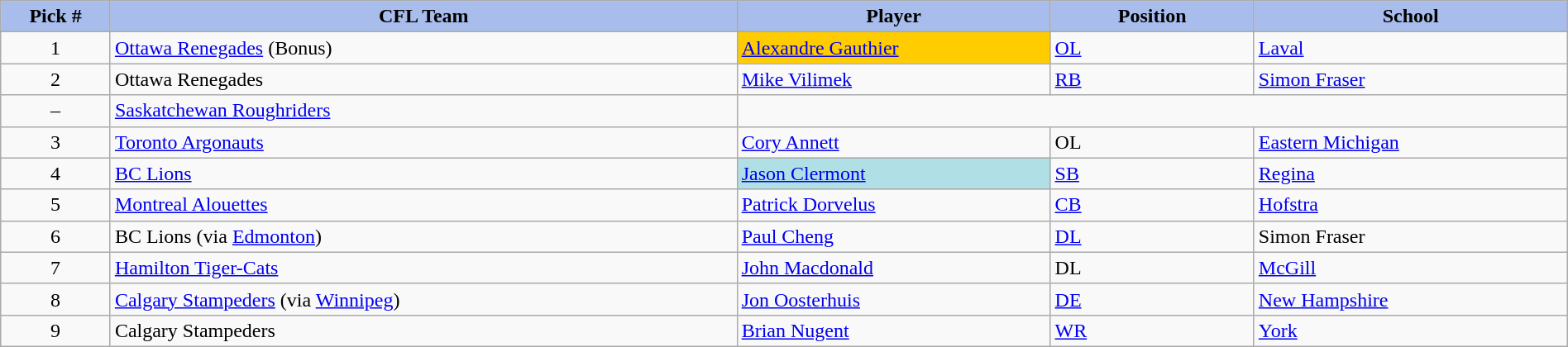<table class="wikitable" border="1" style="width: 100%">
<tr>
<th style="background:#a8bdec;" width=7%>Pick #</th>
<th width=40% style="background:#a8bdec;">CFL Team</th>
<th width=20% style="background:#a8bdec;">Player</th>
<th width=13% style="background:#a8bdec;">Position</th>
<th width=20% style="background:#a8bdec;">School</th>
</tr>
<tr>
<td align=center>1</td>
<td><a href='#'>Ottawa Renegades</a> (Bonus)</td>
<td bgcolor="#FFCC00"><a href='#'>Alexandre Gauthier</a></td>
<td><a href='#'>OL</a></td>
<td><a href='#'>Laval</a></td>
</tr>
<tr>
<td align=center>2</td>
<td>Ottawa Renegades</td>
<td><a href='#'>Mike Vilimek</a></td>
<td><a href='#'>RB</a></td>
<td><a href='#'>Simon Fraser</a></td>
</tr>
<tr>
<td align=center>–</td>
<td><a href='#'>Saskatchewan Roughriders</a></td>
<td colspan="3"></td>
</tr>
<tr>
<td align=center>3</td>
<td><a href='#'>Toronto Argonauts</a></td>
<td><a href='#'>Cory Annett</a></td>
<td>OL</td>
<td><a href='#'>Eastern Michigan</a></td>
</tr>
<tr>
<td align=center>4</td>
<td><a href='#'>BC Lions</a></td>
<td bgcolor="#B0E0E6"><a href='#'>Jason Clermont</a></td>
<td><a href='#'>SB</a></td>
<td><a href='#'>Regina</a></td>
</tr>
<tr>
<td align=center>5</td>
<td><a href='#'>Montreal Alouettes</a></td>
<td><a href='#'>Patrick Dorvelus</a></td>
<td><a href='#'>CB</a></td>
<td><a href='#'>Hofstra</a></td>
</tr>
<tr>
<td align=center>6</td>
<td>BC Lions (via <a href='#'>Edmonton</a>)</td>
<td><a href='#'>Paul Cheng</a></td>
<td><a href='#'>DL</a></td>
<td>Simon Fraser</td>
</tr>
<tr>
<td align=center>7</td>
<td><a href='#'>Hamilton Tiger-Cats</a></td>
<td><a href='#'>John Macdonald</a></td>
<td>DL</td>
<td><a href='#'>McGill</a></td>
</tr>
<tr>
<td align=center>8</td>
<td><a href='#'>Calgary Stampeders</a> (via <a href='#'>Winnipeg</a>)</td>
<td><a href='#'>Jon Oosterhuis</a></td>
<td><a href='#'>DE</a></td>
<td><a href='#'>New Hampshire</a></td>
</tr>
<tr>
<td align=center>9</td>
<td>Calgary Stampeders</td>
<td><a href='#'>Brian Nugent</a></td>
<td><a href='#'>WR</a></td>
<td><a href='#'>York</a></td>
</tr>
</table>
